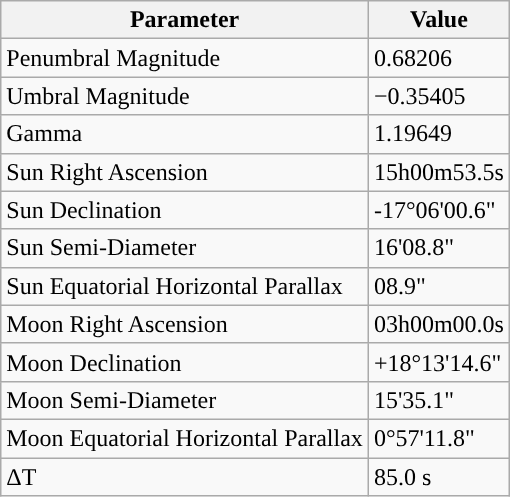<table class="wikitable">
<tr>
<th>Parameter</th>
<th>Value</th>
</tr>
<tr>
<td>Penumbral Magnitude</td>
<td>0.68206</td>
</tr>
<tr>
<td>Umbral Magnitude</td>
<td>−0.35405</td>
</tr>
<tr>
<td>Gamma</td>
<td>1.19649</td>
</tr>
<tr>
<td>Sun Right Ascension</td>
<td>15h00m53.5s</td>
</tr>
<tr>
<td>Sun Declination</td>
<td>-17°06'00.6"</td>
</tr>
<tr>
<td>Sun Semi-Diameter</td>
<td>16'08.8"</td>
</tr>
<tr>
<td>Sun Equatorial Horizontal Parallax</td>
<td>08.9"</td>
</tr>
<tr>
<td>Moon Right Ascension</td>
<td>03h00m00.0s</td>
</tr>
<tr>
<td>Moon Declination</td>
<td>+18°13'14.6"</td>
</tr>
<tr>
<td>Moon Semi-Diameter</td>
<td>15'35.1"</td>
</tr>
<tr>
<td>Moon Equatorial Horizontal Parallax</td>
<td>0°57'11.8"</td>
</tr>
<tr>
<td>ΔT</td>
<td>85.0 s</td>
</tr>
</table>
